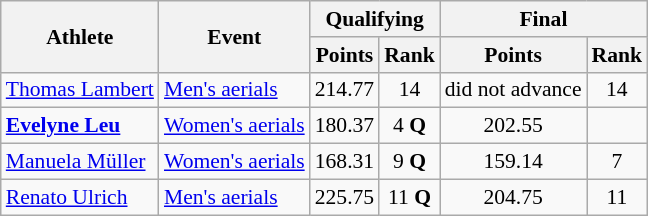<table class="wikitable" style="font-size:90%">
<tr>
<th rowspan="2">Athlete</th>
<th rowspan="2">Event</th>
<th colspan="2">Qualifying</th>
<th colspan="2">Final</th>
</tr>
<tr>
<th>Points</th>
<th>Rank</th>
<th>Points</th>
<th>Rank</th>
</tr>
<tr>
<td><a href='#'>Thomas Lambert</a></td>
<td><a href='#'>Men's aerials</a></td>
<td align="center">214.77</td>
<td align="center">14</td>
<td align="center">did not advance</td>
<td align="center">14</td>
</tr>
<tr>
<td><strong><a href='#'>Evelyne Leu</a></strong></td>
<td><a href='#'>Women's aerials</a></td>
<td align="center">180.37</td>
<td align="center">4 <strong>Q</strong></td>
<td align="center">202.55</td>
<td align="center"></td>
</tr>
<tr>
<td><a href='#'>Manuela Müller</a></td>
<td><a href='#'>Women's aerials</a></td>
<td align="center">168.31</td>
<td align="center">9 <strong>Q</strong></td>
<td align="center">159.14</td>
<td align="center">7</td>
</tr>
<tr>
<td><a href='#'>Renato Ulrich</a></td>
<td><a href='#'>Men's aerials</a></td>
<td align="center">225.75</td>
<td align="center">11 <strong>Q</strong></td>
<td align="center">204.75</td>
<td align="center">11</td>
</tr>
</table>
